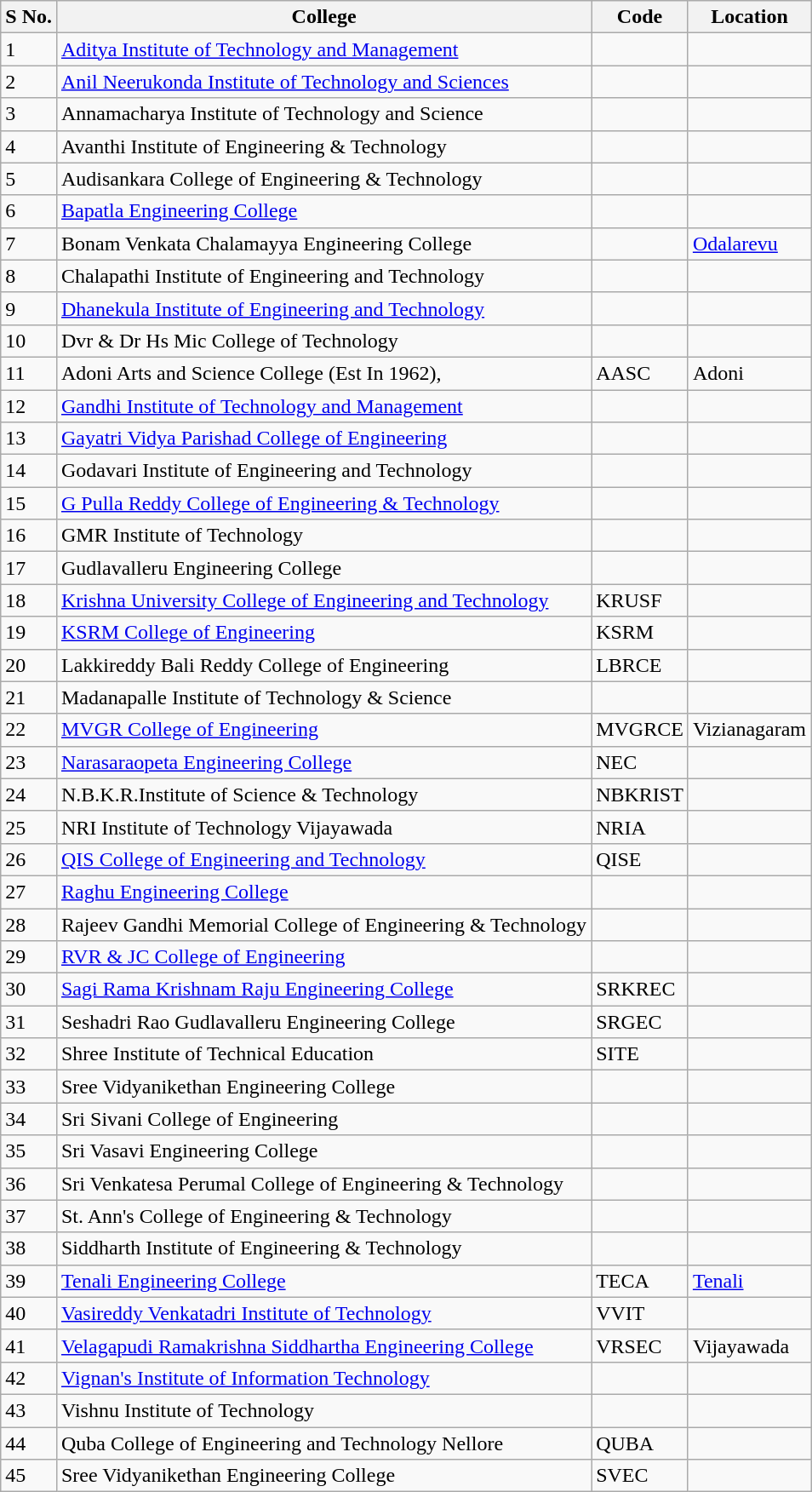<table class="wikitable">
<tr>
<th>S No.</th>
<th>College</th>
<th>Code</th>
<th>Location</th>
</tr>
<tr>
<td>1</td>
<td><a href='#'>Aditya Institute of Technology and Management</a></td>
<td></td>
<td></td>
</tr>
<tr>
<td>2</td>
<td><a href='#'>Anil Neerukonda Institute of Technology and Sciences</a></td>
<td></td>
<td></td>
</tr>
<tr>
<td>3</td>
<td>Annamacharya Institute of Technology and Science</td>
<td></td>
<td></td>
</tr>
<tr>
<td>4</td>
<td>Avanthi Institute of Engineering & Technology</td>
<td></td>
<td></td>
</tr>
<tr>
<td>5</td>
<td>Audisankara College of Engineering & Technology</td>
<td></td>
<td></td>
</tr>
<tr>
<td>6</td>
<td><a href='#'>Bapatla Engineering College</a></td>
<td></td>
<td></td>
</tr>
<tr>
<td>7</td>
<td>Bonam Venkata Chalamayya Engineering College</td>
<td></td>
<td><a href='#'>Odalarevu</a></td>
</tr>
<tr>
<td>8</td>
<td>Chalapathi Institute of Engineering and Technology</td>
<td></td>
<td></td>
</tr>
<tr>
<td>9</td>
<td><a href='#'>Dhanekula Institute of Engineering and Technology</a></td>
<td></td>
<td></td>
</tr>
<tr>
<td>10</td>
<td>Dvr & Dr Hs Mic College of Technology</td>
<td></td>
<td></td>
</tr>
<tr>
<td>11</td>
<td>Adoni Arts and Science College (Est In 1962),</td>
<td>AASC</td>
<td>Adoni</td>
</tr>
<tr>
<td>12</td>
<td><a href='#'>Gandhi Institute of Technology and Management</a></td>
<td></td>
<td></td>
</tr>
<tr>
<td>13</td>
<td><a href='#'>Gayatri Vidya Parishad College of Engineering</a></td>
<td></td>
<td></td>
</tr>
<tr>
<td>14</td>
<td>Godavari Institute of Engineering and Technology</td>
<td></td>
<td></td>
</tr>
<tr>
<td>15</td>
<td><a href='#'>G Pulla Reddy College of Engineering & Technology</a></td>
<td></td>
<td></td>
</tr>
<tr>
<td>16</td>
<td>GMR Institute of Technology</td>
<td></td>
<td></td>
</tr>
<tr>
<td>17</td>
<td>Gudlavalleru Engineering College</td>
<td></td>
<td></td>
</tr>
<tr>
<td>18</td>
<td><a href='#'>Krishna University College of Engineering and Technology</a></td>
<td>KRUSF</td>
<td></td>
</tr>
<tr>
<td>19</td>
<td><a href='#'>KSRM College of Engineering</a></td>
<td>KSRM</td>
<td></td>
</tr>
<tr>
<td>20</td>
<td>Lakkireddy Bali Reddy College of Engineering</td>
<td>LBRCE</td>
<td></td>
</tr>
<tr>
<td>21</td>
<td>Madanapalle Institute of Technology & Science</td>
<td></td>
<td></td>
</tr>
<tr>
<td>22</td>
<td><a href='#'>MVGR College of Engineering</a></td>
<td>MVGRCE</td>
<td>Vizianagaram</td>
</tr>
<tr>
<td>23</td>
<td><a href='#'>Narasaraopeta Engineering College</a></td>
<td>NEC</td>
<td></td>
</tr>
<tr>
<td>24</td>
<td>N.B.K.R.Institute of Science & Technology</td>
<td>NBKRIST</td>
<td></td>
</tr>
<tr>
<td>25</td>
<td>NRI Institute of Technology Vijayawada</td>
<td>NRIA</td>
<td></td>
</tr>
<tr>
<td>26</td>
<td><a href='#'>QIS College of Engineering and Technology</a></td>
<td>QISE</td>
<td></td>
</tr>
<tr>
<td>27</td>
<td><a href='#'>Raghu Engineering College</a></td>
<td></td>
<td></td>
</tr>
<tr>
<td>28</td>
<td>Rajeev Gandhi Memorial College of Engineering & Technology</td>
<td></td>
<td></td>
</tr>
<tr>
<td>29</td>
<td><a href='#'>RVR & JC College of Engineering</a></td>
<td></td>
<td></td>
</tr>
<tr>
<td>30</td>
<td><a href='#'>Sagi Rama Krishnam Raju Engineering College</a></td>
<td>SRKREC</td>
<td></td>
</tr>
<tr>
<td>31</td>
<td>Seshadri Rao Gudlavalleru Engineering College</td>
<td>SRGEC</td>
<td></td>
</tr>
<tr>
<td>32</td>
<td>Shree Institute of Technical Education</td>
<td>SITE</td>
<td></td>
</tr>
<tr>
<td>33</td>
<td>Sree Vidyanikethan Engineering College</td>
<td></td>
<td></td>
</tr>
<tr>
<td>34</td>
<td>Sri Sivani College of Engineering</td>
<td></td>
<td></td>
</tr>
<tr>
<td>35</td>
<td>Sri Vasavi Engineering College</td>
<td></td>
<td></td>
</tr>
<tr>
<td>36</td>
<td>Sri Venkatesa Perumal College of Engineering & Technology</td>
<td></td>
<td></td>
</tr>
<tr>
<td>37</td>
<td>St. Ann's College of Engineering & Technology</td>
<td></td>
<td></td>
</tr>
<tr>
<td>38</td>
<td>Siddharth Institute of Engineering & Technology</td>
<td></td>
<td></td>
</tr>
<tr>
<td>39</td>
<td><a href='#'>Tenali Engineering College</a></td>
<td>TECA</td>
<td><a href='#'>Tenali</a></td>
</tr>
<tr>
<td>40</td>
<td><a href='#'>Vasireddy Venkatadri Institute of Technology</a></td>
<td>VVIT</td>
<td></td>
</tr>
<tr>
<td>41</td>
<td><a href='#'>Velagapudi Ramakrishna Siddhartha Engineering College</a></td>
<td>VRSEC</td>
<td>Vijayawada</td>
</tr>
<tr>
<td>42</td>
<td><a href='#'>Vignan's Institute of Information Technology</a></td>
<td></td>
<td></td>
</tr>
<tr>
<td>43</td>
<td>Vishnu Institute of Technology</td>
<td></td>
<td></td>
</tr>
<tr>
<td>44</td>
<td>Quba College of Engineering and Technology Nellore</td>
<td>QUBA</td>
<td></td>
</tr>
<tr>
<td>45</td>
<td>Sree Vidyanikethan Engineering College</td>
<td>SVEC</td>
<td></td>
</tr>
</table>
